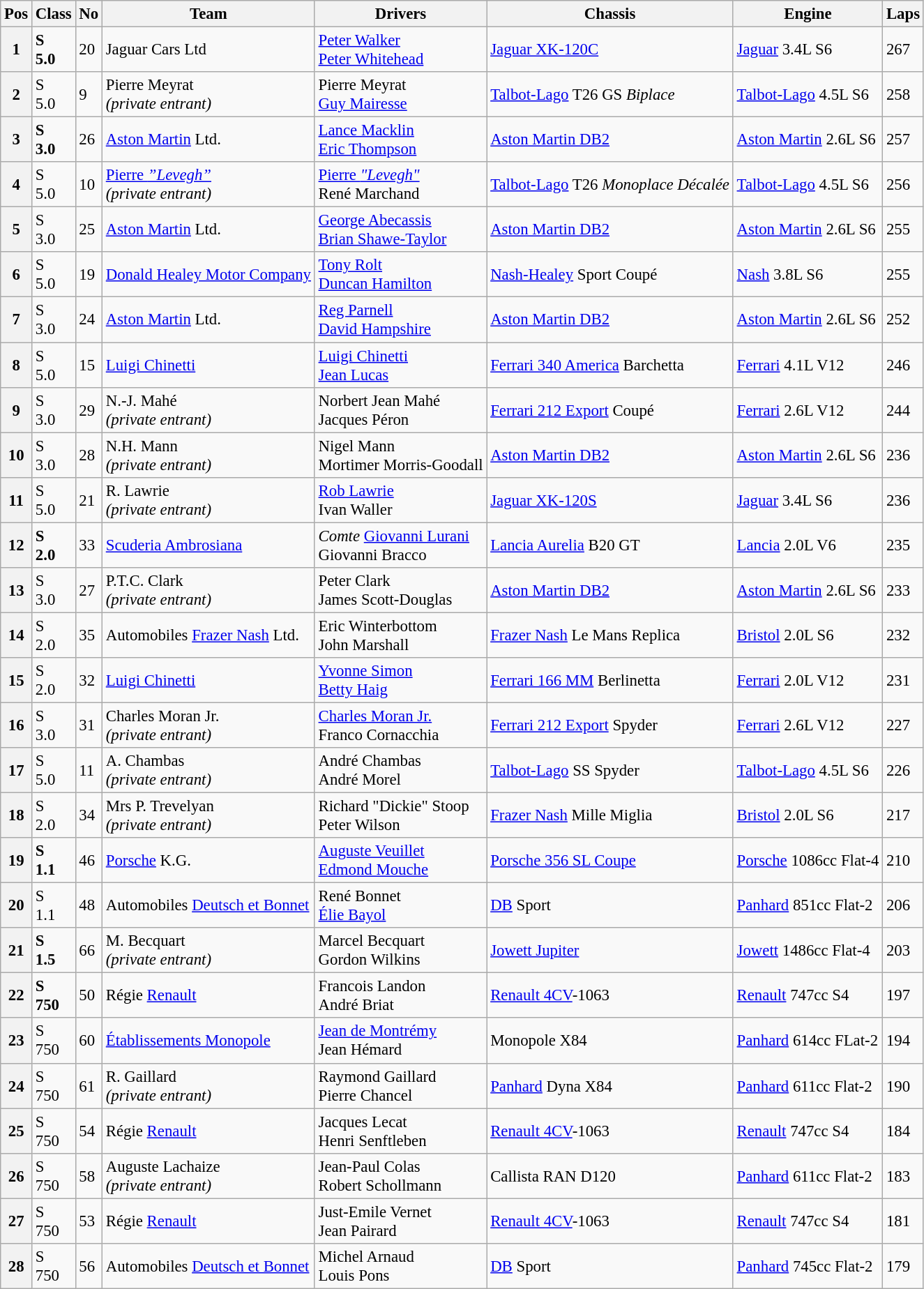<table class="wikitable" style="font-size: 95%;">
<tr>
<th>Pos</th>
<th>Class</th>
<th>No</th>
<th>Team</th>
<th>Drivers</th>
<th>Chassis</th>
<th>Engine</th>
<th>Laps</th>
</tr>
<tr>
<th>1</th>
<td><strong>S<br>5.0</strong></td>
<td>20</td>
<td> Jaguar Cars Ltd</td>
<td> <a href='#'>Peter Walker</a><br> <a href='#'>Peter Whitehead</a></td>
<td><a href='#'>Jaguar XK-120C</a></td>
<td><a href='#'>Jaguar</a> 3.4L S6</td>
<td>267</td>
</tr>
<tr>
<th>2</th>
<td>S<br>5.0</td>
<td>9</td>
<td> Pierre Meyrat<br><em>(private entrant)</em></td>
<td> Pierre Meyrat<br> <a href='#'>Guy Mairesse</a></td>
<td><a href='#'>Talbot-Lago</a> T26 GS <em>Biplace</em></td>
<td><a href='#'>Talbot-Lago</a> 4.5L S6</td>
<td>258</td>
</tr>
<tr>
<th>3</th>
<td><strong>S<br>3.0</strong></td>
<td>26</td>
<td> <a href='#'>Aston Martin</a> Ltd.</td>
<td> <a href='#'>Lance Macklin</a><br> <a href='#'>Eric Thompson</a></td>
<td><a href='#'>Aston Martin DB2</a></td>
<td><a href='#'>Aston Martin</a> 2.6L S6</td>
<td>257</td>
</tr>
<tr>
<th>4</th>
<td>S<br>5.0</td>
<td>10</td>
<td> <a href='#'>Pierre <em>”Levegh”</em></a> <br><em>(private entrant)</em></td>
<td> <a href='#'>Pierre <em>"Levegh"</em></a><br> René Marchand</td>
<td><a href='#'>Talbot-Lago</a> T26 <em>Monoplace Décalée</em></td>
<td><a href='#'>Talbot-Lago</a> 4.5L S6</td>
<td>256</td>
</tr>
<tr>
<th>5</th>
<td>S<br>3.0</td>
<td>25</td>
<td> <a href='#'>Aston Martin</a> Ltd.</td>
<td> <a href='#'>George Abecassis</a><br> <a href='#'>Brian Shawe-Taylor</a></td>
<td><a href='#'>Aston Martin DB2</a></td>
<td><a href='#'>Aston Martin</a> 2.6L S6</td>
<td>255</td>
</tr>
<tr>
<th>6</th>
<td>S<br>5.0</td>
<td>19</td>
<td> <a href='#'>Donald Healey Motor Company</a></td>
<td> <a href='#'>Tony Rolt</a><br> <a href='#'>Duncan Hamilton</a></td>
<td><a href='#'>Nash-Healey</a> Sport Coupé</td>
<td><a href='#'>Nash</a> 3.8L S6</td>
<td>255</td>
</tr>
<tr>
<th>7</th>
<td>S<br>3.0</td>
<td>24</td>
<td> <a href='#'>Aston Martin</a> Ltd.</td>
<td> <a href='#'>Reg Parnell</a><br> <a href='#'>David Hampshire</a></td>
<td><a href='#'>Aston Martin DB2</a></td>
<td><a href='#'>Aston Martin</a> 2.6L S6</td>
<td>252</td>
</tr>
<tr>
<th>8</th>
<td>S<br>5.0</td>
<td>15</td>
<td> <a href='#'>Luigi Chinetti</a></td>
<td> <a href='#'>Luigi Chinetti</a><br> <a href='#'>Jean Lucas</a></td>
<td><a href='#'>Ferrari 340 America</a> Barchetta</td>
<td><a href='#'>Ferrari</a> 4.1L V12</td>
<td>246</td>
</tr>
<tr>
<th>9</th>
<td>S<br>3.0</td>
<td>29</td>
<td> N.-J. Mahé<br><em>(private entrant)</em></td>
<td> Norbert Jean Mahé<br> Jacques Péron</td>
<td><a href='#'>Ferrari 212 Export</a> Coupé</td>
<td><a href='#'>Ferrari</a> 2.6L V12</td>
<td>244</td>
</tr>
<tr>
<th>10</th>
<td>S<br>3.0</td>
<td>28</td>
<td> N.H. Mann<br><em>(private entrant)</em></td>
<td> Nigel Mann<br> Mortimer Morris-Goodall</td>
<td><a href='#'>Aston Martin DB2</a></td>
<td><a href='#'>Aston Martin</a> 2.6L S6</td>
<td>236</td>
</tr>
<tr>
<th>11</th>
<td>S<br>5.0</td>
<td>21</td>
<td> R. Lawrie<br><em>(private entrant)</em></td>
<td> <a href='#'>Rob Lawrie</a><br> Ivan Waller</td>
<td><a href='#'>Jaguar XK-120S</a></td>
<td><a href='#'>Jaguar</a> 3.4L S6</td>
<td>236</td>
</tr>
<tr>
<th>12</th>
<td><strong>S<br>2.0</strong></td>
<td>33</td>
<td> <a href='#'>Scuderia Ambrosiana</a></td>
<td> <em>Comte</em> <a href='#'>Giovanni Lurani</a><br> Giovanni Bracco</td>
<td><a href='#'>Lancia Aurelia</a> B20 GT</td>
<td><a href='#'>Lancia</a> 2.0L V6</td>
<td>235</td>
</tr>
<tr>
<th>13</th>
<td>S<br>3.0</td>
<td>27</td>
<td> P.T.C. Clark<br><em>(private entrant)</em></td>
<td> Peter Clark<br> James Scott-Douglas</td>
<td><a href='#'>Aston Martin DB2</a></td>
<td><a href='#'>Aston Martin</a> 2.6L S6</td>
<td>233</td>
</tr>
<tr>
<th>14</th>
<td>S<br>2.0</td>
<td>35</td>
<td> Automobiles <a href='#'>Frazer Nash</a> Ltd.</td>
<td> Eric Winterbottom<br> John Marshall</td>
<td><a href='#'>Frazer Nash</a> Le Mans Replica</td>
<td><a href='#'>Bristol</a> 2.0L S6</td>
<td>232</td>
</tr>
<tr>
<th>15</th>
<td>S<br>2.0</td>
<td>32</td>
<td> <a href='#'>Luigi Chinetti</a></td>
<td> <a href='#'>Yvonne Simon</a><br> <a href='#'>Betty Haig</a></td>
<td><a href='#'>Ferrari 166 MM</a> Berlinetta</td>
<td><a href='#'>Ferrari</a> 2.0L V12</td>
<td>231</td>
</tr>
<tr>
<th>16</th>
<td>S<br>3.0</td>
<td>31</td>
<td> Charles Moran Jr. <br><em>(private entrant)</em></td>
<td> <a href='#'>Charles Moran Jr.</a><br> Franco Cornacchia</td>
<td><a href='#'>Ferrari 212 Export</a> Spyder</td>
<td><a href='#'>Ferrari</a> 2.6L V12</td>
<td>227</td>
</tr>
<tr>
<th>17</th>
<td>S<br>5.0</td>
<td>11</td>
<td> A. Chambas<br><em>(private entrant)</em></td>
<td> André Chambas<br> André Morel</td>
<td><a href='#'>Talbot-Lago</a> SS Spyder</td>
<td><a href='#'>Talbot-Lago</a> 4.5L S6</td>
<td>226</td>
</tr>
<tr>
<th>18</th>
<td>S<br>2.0</td>
<td>34</td>
<td> Mrs P. Trevelyan<br><em>(private entrant)</em></td>
<td> Richard "Dickie" Stoop<br> Peter Wilson</td>
<td><a href='#'>Frazer Nash</a> Mille Miglia</td>
<td><a href='#'>Bristol</a> 2.0L S6</td>
<td>217</td>
</tr>
<tr>
<th>19</th>
<td><strong>S<br>1.1</strong></td>
<td>46</td>
<td> <a href='#'>Porsche</a> K.G.</td>
<td> <a href='#'>Auguste Veuillet</a><br> <a href='#'>Edmond Mouche</a></td>
<td><a href='#'>Porsche 356 SL Coupe</a></td>
<td><a href='#'>Porsche</a> 1086cc Flat-4</td>
<td>210</td>
</tr>
<tr>
<th>20</th>
<td>S<br>1.1</td>
<td>48</td>
<td> Automobiles <a href='#'>Deutsch et Bonnet</a></td>
<td> René Bonnet<br> <a href='#'>Élie Bayol</a></td>
<td><a href='#'>DB</a> Sport</td>
<td><a href='#'>Panhard</a> 851cc Flat-2</td>
<td>206</td>
</tr>
<tr>
<th>21</th>
<td><strong>S<br>1.5</strong></td>
<td>66</td>
<td> M. Becquart<br><em>(private entrant)</em></td>
<td> Marcel Becquart<br> Gordon Wilkins</td>
<td><a href='#'>Jowett Jupiter</a></td>
<td><a href='#'>Jowett</a> 1486cc Flat-4</td>
<td>203</td>
</tr>
<tr>
<th>22</th>
<td><strong>S<br>750</strong></td>
<td>50</td>
<td> Régie <a href='#'>Renault</a></td>
<td> Francois Landon<br> André Briat</td>
<td><a href='#'>Renault 4CV</a>-1063</td>
<td><a href='#'>Renault</a> 747cc S4</td>
<td>197</td>
</tr>
<tr>
<th>23</th>
<td>S<br>750</td>
<td>60</td>
<td> <a href='#'>Établissements Monopole</a></td>
<td> <a href='#'>Jean de Montrémy</a><br> Jean Hémard</td>
<td>Monopole X84</td>
<td><a href='#'>Panhard</a> 614cc FLat-2</td>
<td>194</td>
</tr>
<tr>
<th>24</th>
<td>S<br>750</td>
<td>61</td>
<td> R. Gaillard<br><em>(private entrant)</em></td>
<td> Raymond Gaillard<br> Pierre Chancel</td>
<td><a href='#'>Panhard</a> Dyna X84</td>
<td><a href='#'>Panhard</a> 611cc Flat-2</td>
<td>190</td>
</tr>
<tr>
<th>25</th>
<td>S<br>750</td>
<td>54</td>
<td> Régie <a href='#'>Renault</a></td>
<td> Jacques Lecat<br> Henri Senftleben</td>
<td><a href='#'>Renault 4CV</a>-1063</td>
<td><a href='#'>Renault</a> 747cc S4</td>
<td>184</td>
</tr>
<tr>
<th>26</th>
<td>S<br>750</td>
<td>58</td>
<td> Auguste Lachaize<br><em>(private entrant)</em></td>
<td> Jean-Paul Colas<br> Robert Schollmann</td>
<td>Callista RAN D120</td>
<td><a href='#'>Panhard</a> 611cc Flat-2</td>
<td>183</td>
</tr>
<tr>
<th>27</th>
<td>S<br>750</td>
<td>53</td>
<td> Régie <a href='#'>Renault</a></td>
<td> Just-Emile Vernet<br> Jean Pairard</td>
<td><a href='#'>Renault 4CV</a>-1063</td>
<td><a href='#'>Renault</a> 747cc S4</td>
<td>181</td>
</tr>
<tr>
<th>28</th>
<td>S<br>750</td>
<td>56</td>
<td> Automobiles <a href='#'>Deutsch et Bonnet</a></td>
<td> Michel Arnaud<br> Louis Pons</td>
<td><a href='#'>DB</a> Sport</td>
<td><a href='#'>Panhard</a> 745cc Flat-2</td>
<td>179</td>
</tr>
</table>
